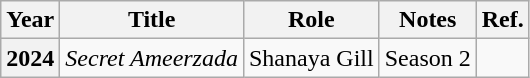<table class="wikitable plainrowheaders sortable">
<tr>
<th scope="col">Year</th>
<th scope="col">Title</th>
<th scope="col">Role</th>
<th scope="col" class="unsortable">Notes</th>
<th scope="col" class="unsortable">Ref.</th>
</tr>
<tr>
<th scope="row">2024</th>
<td><em>Secret Ameerzada</em></td>
<td>Shanaya Gill</td>
<td>Season 2</td>
<td></td>
</tr>
</table>
